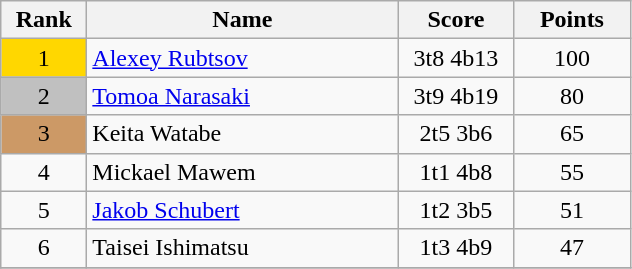<table class="wikitable">
<tr>
<th width = "50">Rank</th>
<th width = "200">Name</th>
<th width = "70">Score</th>
<th width = "70">Points</th>
</tr>
<tr>
<td align="center" style="background: gold">1</td>
<td> <a href='#'>Alexey Rubtsov</a></td>
<td align="center">3t8 4b13</td>
<td align="center">100</td>
</tr>
<tr>
<td align="center" style="background: silver">2</td>
<td> <a href='#'>Tomoa Narasaki</a></td>
<td align="center">3t9 4b19</td>
<td align="center">80</td>
</tr>
<tr>
<td align="center" style="background: #cc9966">3</td>
<td> Keita Watabe</td>
<td align="center">2t5 3b6</td>
<td align="center">65</td>
</tr>
<tr>
<td align="center">4</td>
<td> Mickael Mawem</td>
<td align="center">1t1 4b8</td>
<td align="center">55</td>
</tr>
<tr>
<td align="center">5</td>
<td> <a href='#'>Jakob Schubert</a></td>
<td align="center">1t2 3b5</td>
<td align="center">51</td>
</tr>
<tr>
<td align="center">6</td>
<td> Taisei Ishimatsu</td>
<td align="center">1t3 4b9</td>
<td align="center">47</td>
</tr>
<tr>
</tr>
</table>
